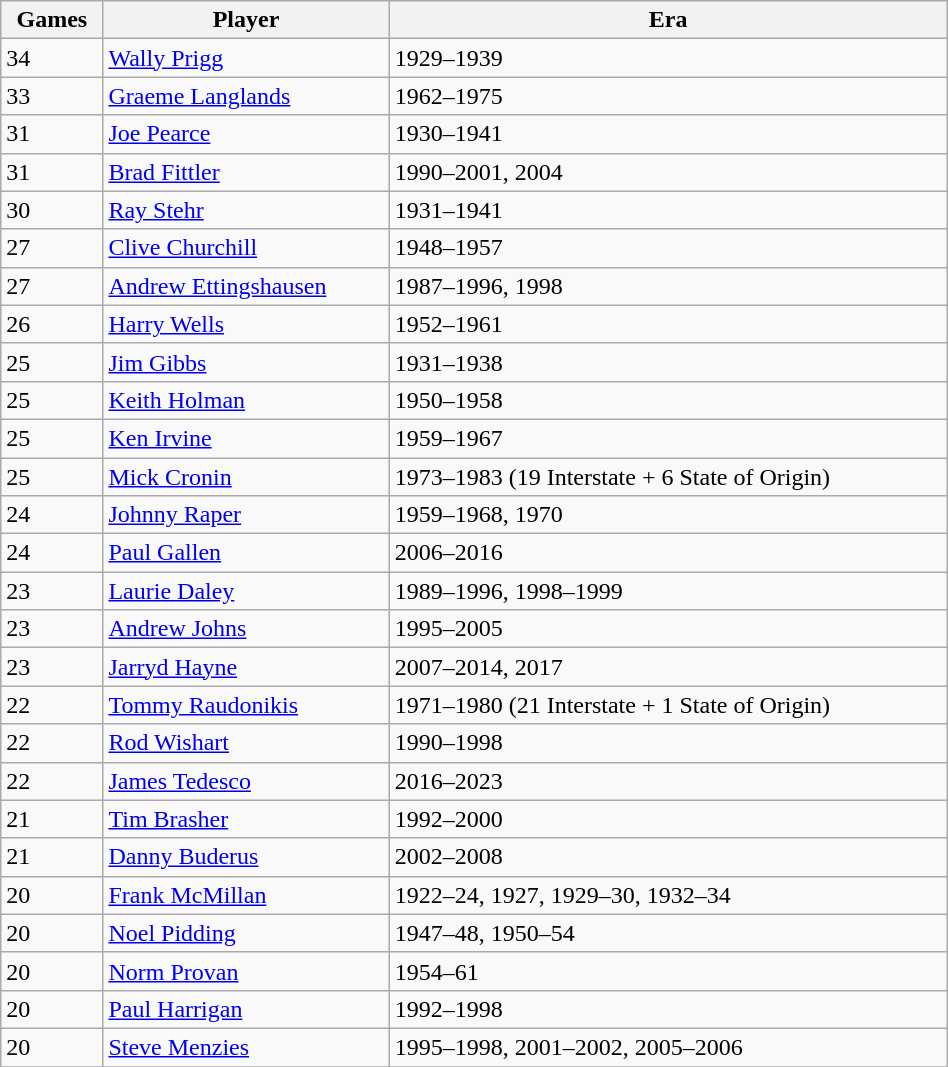<table class="wikitable" width=50%>
<tr>
<th>Games</th>
<th>Player</th>
<th>Era</th>
</tr>
<tr>
<td>34</td>
<td><a href='#'>Wally Prigg</a></td>
<td>1929–1939</td>
</tr>
<tr>
<td>33</td>
<td><a href='#'>Graeme Langlands</a></td>
<td>1962–1975</td>
</tr>
<tr>
<td>31</td>
<td><a href='#'>Joe Pearce</a></td>
<td>1930–1941</td>
</tr>
<tr>
<td>31</td>
<td><a href='#'>Brad Fittler</a></td>
<td>1990–2001, 2004</td>
</tr>
<tr>
<td>30</td>
<td><a href='#'>Ray Stehr</a></td>
<td>1931–1941</td>
</tr>
<tr>
<td>27</td>
<td><a href='#'>Clive Churchill</a></td>
<td>1948–1957</td>
</tr>
<tr>
<td>27</td>
<td><a href='#'>Andrew Ettingshausen</a></td>
<td>1987–1996, 1998</td>
</tr>
<tr>
<td>26</td>
<td><a href='#'>Harry Wells</a></td>
<td>1952–1961</td>
</tr>
<tr>
<td>25</td>
<td><a href='#'>Jim Gibbs</a></td>
<td>1931–1938</td>
</tr>
<tr>
<td>25</td>
<td><a href='#'>Keith Holman</a></td>
<td>1950–1958</td>
</tr>
<tr>
<td>25</td>
<td><a href='#'>Ken Irvine</a></td>
<td>1959–1967</td>
</tr>
<tr>
<td>25</td>
<td><a href='#'>Mick Cronin</a></td>
<td>1973–1983 (19 Interstate + 6 State of Origin)</td>
</tr>
<tr>
<td>24</td>
<td><a href='#'>Johnny Raper</a></td>
<td>1959–1968, 1970</td>
</tr>
<tr>
<td>24</td>
<td><a href='#'>Paul Gallen</a></td>
<td>2006–2016</td>
</tr>
<tr>
<td>23</td>
<td><a href='#'>Laurie Daley</a></td>
<td>1989–1996, 1998–1999</td>
</tr>
<tr>
<td>23</td>
<td><a href='#'>Andrew Johns</a></td>
<td>1995–2005</td>
</tr>
<tr>
<td>23</td>
<td><a href='#'>Jarryd Hayne</a></td>
<td>2007–2014, 2017</td>
</tr>
<tr>
<td>22</td>
<td><a href='#'>Tommy Raudonikis</a></td>
<td>1971–1980 (21 Interstate + 1 State of Origin)</td>
</tr>
<tr>
<td>22</td>
<td><a href='#'>Rod Wishart</a></td>
<td>1990–1998</td>
</tr>
<tr>
<td>22</td>
<td><a href='#'>James Tedesco</a></td>
<td>2016–2023</td>
</tr>
<tr>
<td>21</td>
<td><a href='#'>Tim Brasher</a></td>
<td>1992–2000</td>
</tr>
<tr>
<td>21</td>
<td><a href='#'>Danny Buderus</a></td>
<td>2002–2008</td>
</tr>
<tr>
<td>20</td>
<td><a href='#'>Frank McMillan</a></td>
<td>1922–24, 1927, 1929–30, 1932–34</td>
</tr>
<tr>
<td>20</td>
<td><a href='#'>Noel Pidding</a></td>
<td>1947–48, 1950–54</td>
</tr>
<tr>
<td>20</td>
<td><a href='#'>Norm Provan</a></td>
<td>1954–61</td>
</tr>
<tr>
<td>20</td>
<td><a href='#'>Paul Harrigan</a></td>
<td>1992–1998</td>
</tr>
<tr>
<td>20</td>
<td><a href='#'>Steve Menzies</a></td>
<td>1995–1998, 2001–2002, 2005–2006</td>
</tr>
<tr>
</tr>
</table>
